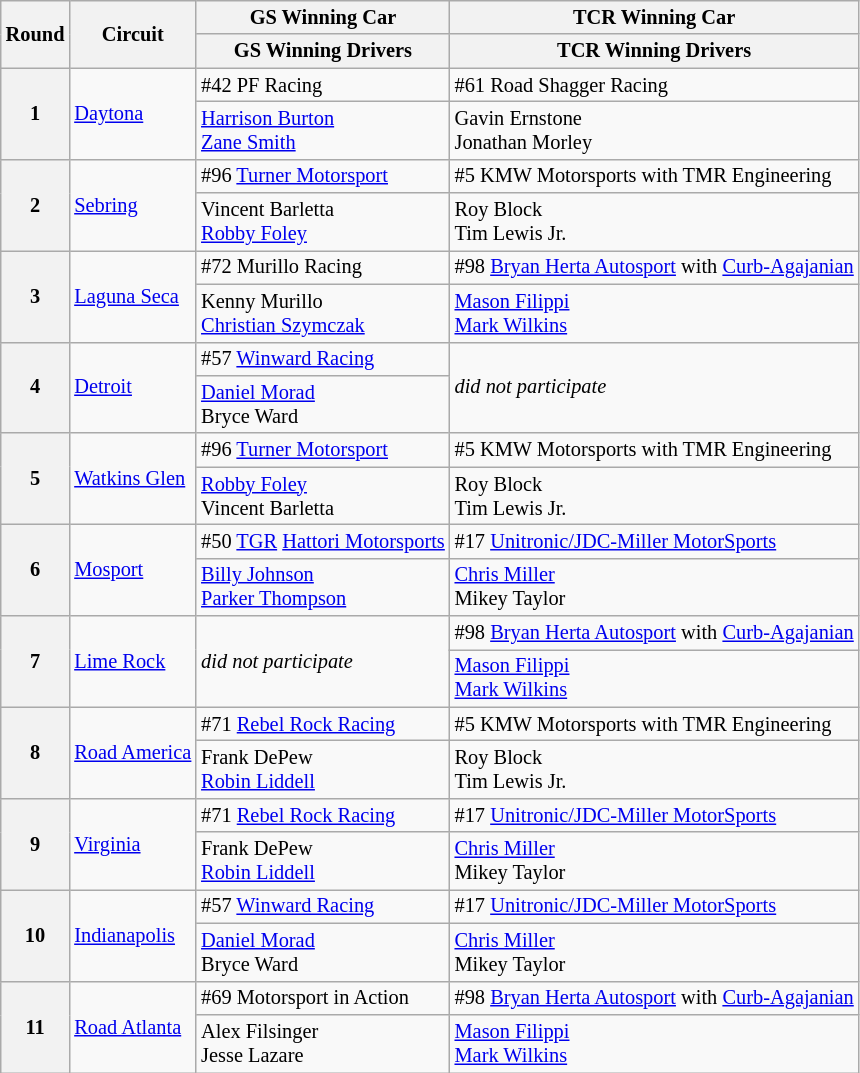<table class="wikitable" style="font-size:85%;">
<tr>
<th rowspan=2>Round</th>
<th rowspan=2>Circuit</th>
<th>GS Winning Car</th>
<th>TCR Winning Car</th>
</tr>
<tr>
<th>GS Winning Drivers</th>
<th>TCR Winning Drivers</th>
</tr>
<tr>
<th rowspan=2>1</th>
<td rowspan=2> <a href='#'>Daytona</a></td>
<td> #42 PF Racing</td>
<td> #61 Road Shagger Racing</td>
</tr>
<tr>
<td> <a href='#'>Harrison Burton</a><br> <a href='#'>Zane Smith</a></td>
<td> Gavin Ernstone<br> Jonathan Morley</td>
</tr>
<tr>
<th rowspan=2>2</th>
<td rowspan=2> <a href='#'>Sebring</a></td>
<td> #96 <a href='#'>Turner Motorsport</a></td>
<td> #5 KMW Motorsports with TMR Engineering</td>
</tr>
<tr>
<td> Vincent Barletta<br> <a href='#'>Robby Foley</a></td>
<td> Roy Block<br> Tim Lewis Jr.</td>
</tr>
<tr>
<th rowspan=2>3</th>
<td rowspan=2> <a href='#'>Laguna Seca</a></td>
<td> #72 Murillo Racing</td>
<td> #98 <a href='#'>Bryan Herta Autosport</a> with <a href='#'>Curb-Agajanian</a></td>
</tr>
<tr>
<td> Kenny Murillo<br> <a href='#'>Christian Szymczak</a></td>
<td> <a href='#'>Mason Filippi</a><br> <a href='#'>Mark Wilkins</a></td>
</tr>
<tr>
<th rowspan=2>4</th>
<td rowspan=2> <a href='#'>Detroit</a></td>
<td> #57 <a href='#'>Winward Racing</a></td>
<td rowspan=2><em>did not participate</em></td>
</tr>
<tr>
<td> <a href='#'>Daniel Morad</a><br> Bryce Ward</td>
</tr>
<tr>
<th rowspan=2>5</th>
<td rowspan=2> <a href='#'>Watkins Glen</a></td>
<td> #96 <a href='#'>Turner Motorsport</a></td>
<td> #5 KMW Motorsports with TMR Engineering</td>
</tr>
<tr>
<td> <a href='#'>Robby Foley</a><br> Vincent Barletta</td>
<td> Roy Block<br> Tim Lewis Jr.</td>
</tr>
<tr>
<th rowspan=2>6</th>
<td rowspan=2> <a href='#'>Mosport</a></td>
<td> #50 <a href='#'>TGR</a> <a href='#'>Hattori Motorsports</a></td>
<td> #17 <a href='#'>Unitronic/JDC-Miller MotorSports</a></td>
</tr>
<tr>
<td> <a href='#'>Billy Johnson</a><br> <a href='#'>Parker Thompson</a></td>
<td> <a href='#'>Chris Miller</a><br> Mikey Taylor</td>
</tr>
<tr>
<th rowspan=2>7</th>
<td rowspan=2> <a href='#'>Lime Rock</a></td>
<td rowspan=2><em>did not participate</em></td>
<td> #98 <a href='#'>Bryan Herta Autosport</a> with <a href='#'>Curb-Agajanian</a></td>
</tr>
<tr>
<td> <a href='#'>Mason Filippi</a><br> <a href='#'>Mark Wilkins</a></td>
</tr>
<tr>
<th rowspan=2>8</th>
<td rowspan=2> <a href='#'>Road America</a></td>
<td> #71 <a href='#'>Rebel Rock Racing</a></td>
<td> #5 KMW Motorsports with TMR Engineering</td>
</tr>
<tr>
<td> Frank DePew<br> <a href='#'>Robin Liddell</a></td>
<td> Roy Block<br> Tim Lewis Jr.</td>
</tr>
<tr>
<th rowspan=2>9</th>
<td rowspan=2> <a href='#'>Virginia</a></td>
<td> #71 <a href='#'>Rebel Rock Racing</a></td>
<td> #17 <a href='#'>Unitronic/JDC-Miller MotorSports</a></td>
</tr>
<tr>
<td> Frank DePew<br> <a href='#'>Robin Liddell</a></td>
<td> <a href='#'>Chris Miller</a><br> Mikey Taylor</td>
</tr>
<tr>
<th rowspan=2>10</th>
<td rowspan=2> <a href='#'>Indianapolis</a></td>
<td> #57 <a href='#'>Winward Racing</a></td>
<td> #17 <a href='#'>Unitronic/JDC-Miller MotorSports</a></td>
</tr>
<tr>
<td> <a href='#'>Daniel Morad</a><br> Bryce Ward</td>
<td> <a href='#'>Chris Miller</a><br> Mikey Taylor</td>
</tr>
<tr>
<th rowspan=2>11</th>
<td rowspan=2> <a href='#'>Road Atlanta</a></td>
<td> #69 Motorsport in Action</td>
<td> #98 <a href='#'>Bryan Herta Autosport</a> with <a href='#'>Curb-Agajanian</a></td>
</tr>
<tr>
<td> Alex Filsinger<br> Jesse Lazare</td>
<td> <a href='#'>Mason Filippi</a><br> <a href='#'>Mark Wilkins</a></td>
</tr>
</table>
